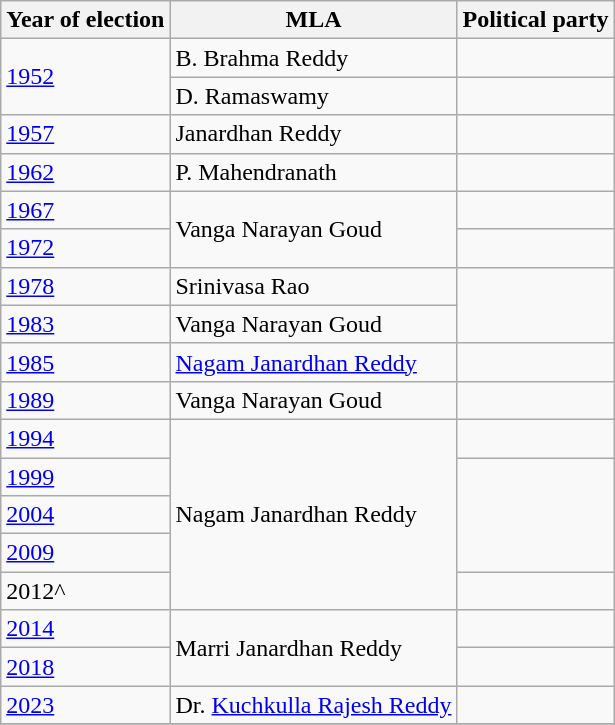<table class="wikitable sortable">
<tr>
<th>Year of election</th>
<th>MLA</th>
<th colspan="2">Political party</th>
</tr>
<tr>
<td rowspan="2"><a href='#'>1952</a></td>
<td>B. Brahma Reddy</td>
<td></td>
</tr>
<tr>
<td>D. Ramaswamy</td>
</tr>
<tr>
<td><a href='#'>1957</a></td>
<td>Janardhan Reddy</td>
<td></td>
</tr>
<tr>
<td><a href='#'>1962</a></td>
<td>P. Mahendranath</td>
</tr>
<tr>
<td><a href='#'>1967</a></td>
<td rowspan=2>Vanga Narayan Goud</td>
<td></td>
</tr>
<tr>
<td><a href='#'>1972</a></td>
<td></td>
</tr>
<tr>
<td><a href='#'>1978</a></td>
<td>Srinivasa Rao</td>
</tr>
<tr>
<td><a href='#'>1983</a></td>
<td>Vanga Narayan Goud</td>
</tr>
<tr>
<td><a href='#'>1985</a></td>
<td><a href='#'>Nagam Janardhan Reddy</a></td>
<td></td>
</tr>
<tr>
<td><a href='#'>1989</a></td>
<td>Vanga Narayan Goud</td>
<td></td>
</tr>
<tr>
<td><a href='#'>1994</a></td>
<td rowspan=5>Nagam Janardhan Reddy</td>
<td></td>
</tr>
<tr>
<td><a href='#'>1999</a></td>
</tr>
<tr>
<td><a href='#'>2004</a></td>
</tr>
<tr>
<td><a href='#'>2009</a></td>
</tr>
<tr>
<td>2012^</td>
<td></td>
</tr>
<tr>
<td><a href='#'>2014</a></td>
<td rowspan=2>Marri Janardhan Reddy</td>
<td></td>
</tr>
<tr>
<td><a href='#'>2018</a></td>
</tr>
<tr>
<td><a href='#'>2023</a></td>
<td>Dr. <a href='#'>Kuchkulla Rajesh Reddy</a></td>
<td></td>
</tr>
<tr>
</tr>
</table>
